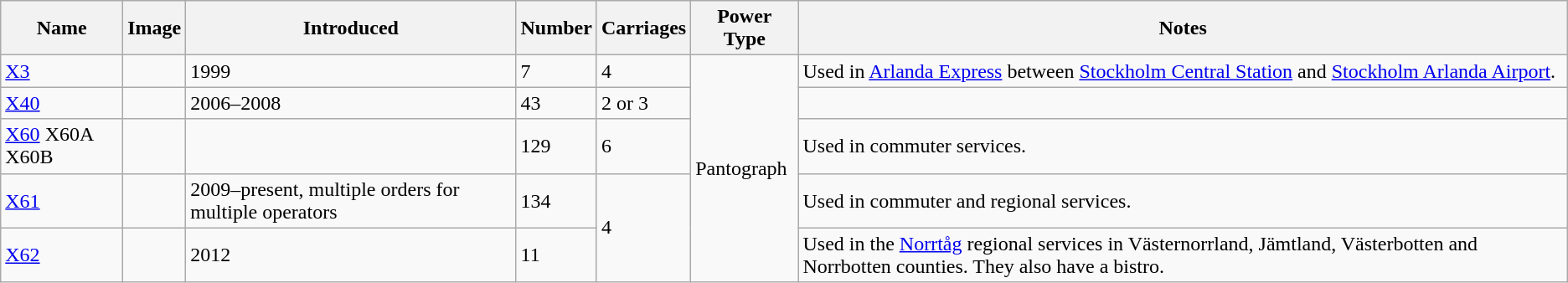<table class="wikitable">
<tr>
<th>Name</th>
<th>Image</th>
<th>Introduced</th>
<th>Number</th>
<th>Carriages</th>
<th>Power Type</th>
<th>Notes</th>
</tr>
<tr>
<td><a href='#'>X3</a></td>
<td></td>
<td>1999</td>
<td>7</td>
<td>4</td>
<td rowspan="5">Pantograph</td>
<td>Used in <a href='#'>Arlanda Express</a> between <a href='#'>Stockholm Central Station</a> and <a href='#'>Stockholm Arlanda Airport</a>.</td>
</tr>
<tr>
<td><a href='#'>X40</a></td>
<td></td>
<td>2006–2008</td>
<td>43</td>
<td>2 or 3</td>
<td></td>
</tr>
<tr>
<td><a href='#'>X60</a> X60A X60B</td>
<td></td>
<td></td>
<td>129</td>
<td>6</td>
<td>Used in commuter services.</td>
</tr>
<tr>
<td><a href='#'>X61</a></td>
<td></td>
<td>2009–present, multiple orders for multiple operators</td>
<td>134</td>
<td rowspan="2">4</td>
<td>Used in commuter and regional services.</td>
</tr>
<tr>
<td><a href='#'>X62</a></td>
<td></td>
<td>2012</td>
<td>11</td>
<td>Used in the <a href='#'>Norrtåg</a> regional services in Västernorrland, Jämtland, Västerbotten and Norrbotten counties. They also have a bistro.</td>
</tr>
</table>
